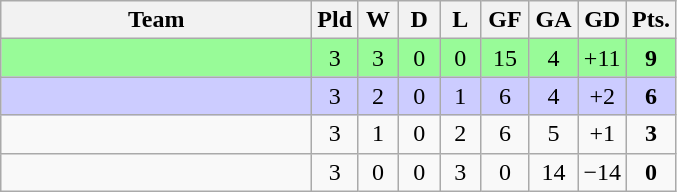<table class=wikitable style="text-align:center;">
<tr>
<th width=200px>Team</th>
<th width=20px>Pld</th>
<th width=20px>W</th>
<th width=20px>D</th>
<th width=20px>L</th>
<th width=25px>GF</th>
<th width=25px>GA</th>
<th width=25px>GD</th>
<th width=20px>Pts.</th>
</tr>
<tr bgcolor=98fb98>
<td align=left></td>
<td>3</td>
<td>3</td>
<td>0</td>
<td>0</td>
<td>15</td>
<td>4</td>
<td>+11</td>
<td><strong>9</strong></td>
</tr>
<tr bgcolor=ccccff>
<td align=left></td>
<td>3</td>
<td>2</td>
<td>0</td>
<td>1</td>
<td>6</td>
<td>4</td>
<td>+2</td>
<td><strong>6</strong></td>
</tr>
<tr>
<td align=left></td>
<td>3</td>
<td>1</td>
<td>0</td>
<td>2</td>
<td>6</td>
<td>5</td>
<td>+1</td>
<td><strong>3</strong></td>
</tr>
<tr>
<td align=left></td>
<td>3</td>
<td>0</td>
<td>0</td>
<td>3</td>
<td>0</td>
<td>14</td>
<td>−14</td>
<td><strong>0</strong></td>
</tr>
</table>
